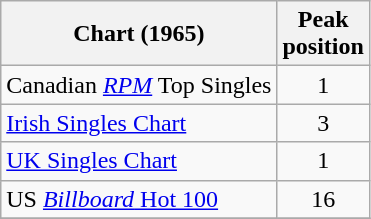<table class="wikitable sortable">
<tr>
<th>Chart (1965)</th>
<th>Peak<br>position</th>
</tr>
<tr>
<td align="left">Canadian <em><a href='#'>RPM</a></em> Top Singles</td>
<td align="center">1</td>
</tr>
<tr>
<td align="left"><a href='#'>Irish Singles Chart</a></td>
<td align="center">3</td>
</tr>
<tr>
<td align="left"><a href='#'>UK Singles Chart</a></td>
<td align="center">1</td>
</tr>
<tr>
<td align="left">US <a href='#'><em>Billboard</em> Hot 100</a></td>
<td align="center">16</td>
</tr>
<tr>
</tr>
</table>
